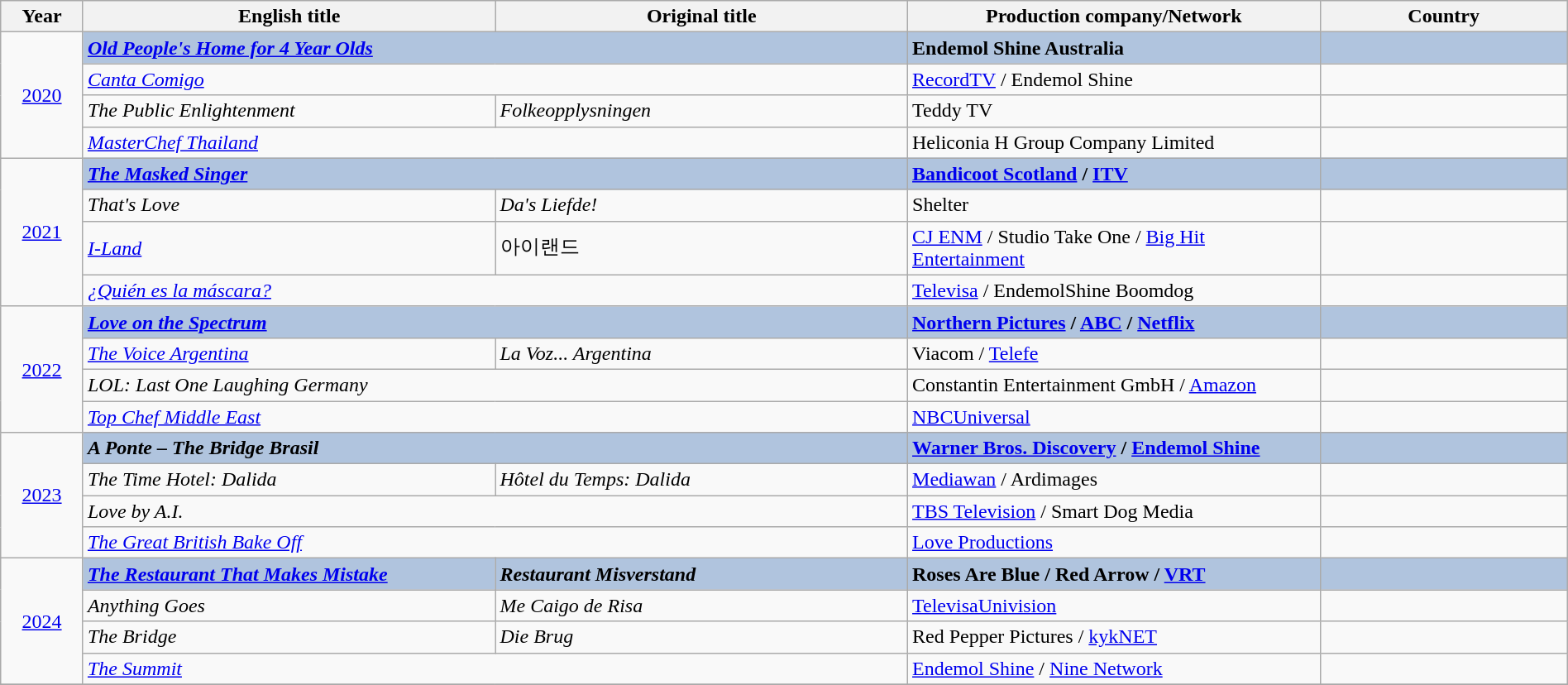<table class="wikitable" width="100%" border="1" cellpadding="5" cellspacing="0">
<tr>
<th width=5%>Year</th>
<th width=25%>English title</th>
<th width=25%>Original title</th>
<th width=25%><strong>Production company/Network</strong></th>
<th width=15%><strong>Country</strong></th>
</tr>
<tr>
<td rowspan="4" style="text-align:center;"><a href='#'>2020</a><br></td>
<td colspan="2" style="background:#B0C4DE;"><strong><em><a href='#'>Old People's Home for 4 Year Olds</a></em></strong></td>
<td style="background:#B0C4DE;"><strong>Endemol Shine Australia</strong></td>
<td style="background:#B0C4DE;"><strong></strong></td>
</tr>
<tr>
<td colspan="2"><em><a href='#'>Canta Comigo</a></em></td>
<td><a href='#'>RecordTV</a> / Endemol Shine</td>
<td></td>
</tr>
<tr>
<td><em>The Public Enlightenment</em></td>
<td><em>Folkeopplysningen</em></td>
<td>Teddy TV</td>
<td></td>
</tr>
<tr>
<td colspan="2"><em><a href='#'>MasterChef Thailand</a></em></td>
<td>Heliconia H Group Company Limited</td>
<td></td>
</tr>
<tr>
<td rowspan="4" style="text-align:center;"><a href='#'>2021</a><br></td>
<td colspan="2" style="background:#B0C4DE;"><strong><em><a href='#'>The Masked Singer</a></em></strong></td>
<td style="background:#B0C4DE;"><strong><a href='#'>Bandicoot Scotland</a> / <a href='#'>ITV</a></strong></td>
<td style="background:#B0C4DE;"><strong></strong></td>
</tr>
<tr>
<td><em>That's Love</em></td>
<td><em>Da's Liefde!</em></td>
<td>Shelter</td>
<td></td>
</tr>
<tr>
<td><em><a href='#'>I-Land</a></em></td>
<td>아이랜드</td>
<td><a href='#'>CJ ENM</a> / Studio Take One / <a href='#'>Big Hit Entertainment</a></td>
<td></td>
</tr>
<tr>
<td colspan="2"><em><a href='#'>¿Quién es la máscara?</a></em></td>
<td><a href='#'>Televisa</a> / EndemolShine Boomdog</td>
<td></td>
</tr>
<tr>
<td rowspan="4" style="text-align:center;"><a href='#'>2022</a><br></td>
<td style="background:#B0C4DE;" colspan="2"><strong><em><a href='#'>Love on the Spectrum</a></em></strong></td>
<td style="background:#B0C4DE;"><strong><a href='#'>Northern Pictures</a> / <a href='#'>ABC</a> / <a href='#'>Netflix</a></strong></td>
<td style="background:#B0C4DE;"><strong></strong></td>
</tr>
<tr>
<td><em><a href='#'>The Voice Argentina</a></em></td>
<td><em>La Voz... Argentina</em></td>
<td>Viacom / <a href='#'>Telefe</a></td>
<td></td>
</tr>
<tr>
<td colspan="2"><em>LOL: Last One Laughing Germany</em></td>
<td>Constantin Entertainment GmbH / <a href='#'>Amazon</a></td>
<td></td>
</tr>
<tr>
<td colspan="2"><em><a href='#'>Top Chef Middle East</a></em></td>
<td><a href='#'>NBCUniversal</a></td>
<td></td>
</tr>
<tr>
<td rowspan="4" style="text-align:center;"><a href='#'>2023</a><br></td>
<td style="background:#B0C4DE;" colspan="2"><strong><em>A Ponte – The Bridge Brasil</em></strong></td>
<td style="background:#B0C4DE;"><strong><a href='#'>Warner Bros. Discovery</a> / <a href='#'>Endemol Shine</a></strong></td>
<td style="background:#B0C4DE;"><strong></strong></td>
</tr>
<tr>
<td><em>The Time Hotel: Dalida</em></td>
<td><em>Hôtel du Temps: Dalida</em></td>
<td><a href='#'>Mediawan</a> / Ardimages</td>
<td></td>
</tr>
<tr>
<td colspan="2"><em>Love by A.I.</em></td>
<td><a href='#'>TBS Television</a> / Smart Dog Media</td>
<td></td>
</tr>
<tr>
<td colspan="2"><em><a href='#'>The Great British Bake Off</a></em></td>
<td><a href='#'>Love Productions</a></td>
<td></td>
</tr>
<tr>
<td rowspan="4" style="text-align:center;"><a href='#'>2024</a><br></td>
<td style="background:#B0C4DE;"><strong><em><a href='#'>The Restaurant That Makes Mistake</a></em></strong></td>
<td style="background:#B0C4DE;"><strong><em>Restaurant Misverstand</em></strong></td>
<td style="background:#B0C4DE;"><strong>Roses Are Blue / Red Arrow / <a href='#'>VRT</a></strong></td>
<td style="background:#B0C4DE;"><strong></strong></td>
</tr>
<tr>
<td><em>Anything Goes</em></td>
<td><em>Me Caigo de Risa</em></td>
<td><a href='#'>TelevisaUnivision</a></td>
<td></td>
</tr>
<tr>
<td><em>The Bridge</em></td>
<td><em>Die Brug</em></td>
<td>Red Pepper Pictures / <a href='#'>kykNET</a></td>
<td></td>
</tr>
<tr>
<td colspan="2"><em><a href='#'>The Summit</a></em></td>
<td><a href='#'>Endemol Shine</a> / <a href='#'>Nine Network</a></td>
<td></td>
</tr>
<tr>
</tr>
</table>
